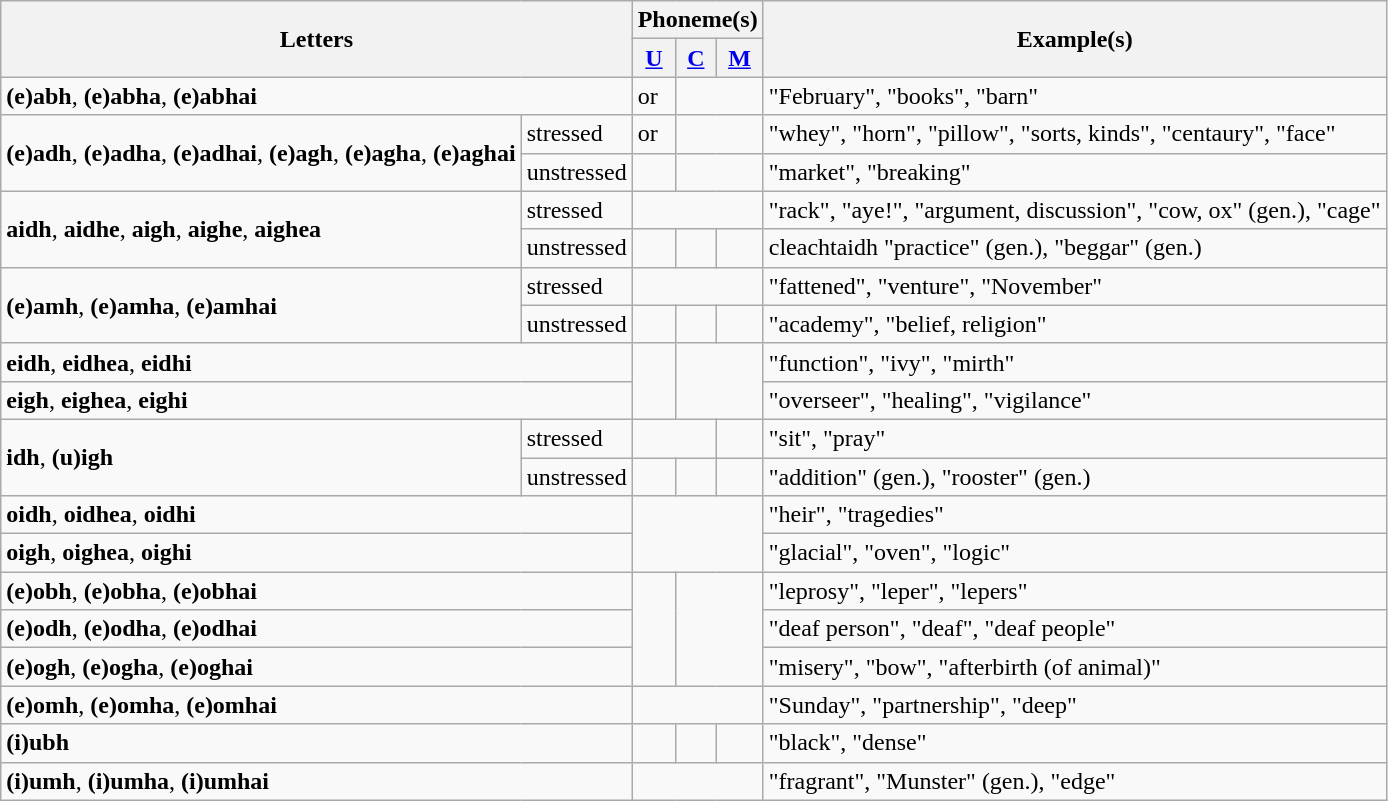<table class="wikitable">
<tr>
<th colspan="2" rowspan="2">Letters</th>
<th colspan="3">Phoneme(s)</th>
<th rowspan="2">Example(s)</th>
</tr>
<tr>
<th><a href='#'>U</a></th>
<th><strong><a href='#'>C</a></strong></th>
<th><a href='#'>M</a></th>
</tr>
<tr>
<td colspan="2"><strong>(e)abh</strong>, <strong>(e)abha</strong>, <strong>(e)abhai</strong></td>
<td> or </td>
<td colspan="2"></td>
<td>  "February",   "books",   "barn"</td>
</tr>
<tr>
<td rowspan="2"><strong>(e)adh</strong>, <strong>(e)adha</strong>, <strong>(e)adhai</strong>, <strong>(e)agh</strong>, <strong>(e)agha</strong>, <strong>(e)aghai</strong></td>
<td>stressed</td>
<td> or </td>
<td colspan="2"></td>
<td>  "whey",   "horn",   "pillow",   "sorts, kinds",   "centaury",   "face"</td>
</tr>
<tr>
<td>unstressed</td>
<td></td>
<td colspan="2"></td>
<td>  "market",   "breaking"</td>
</tr>
<tr>
<td rowspan="2"><strong>aidh</strong>, <strong>aidhe</strong>, <strong>aigh</strong>, <strong>aighe</strong>, <strong>aighea</strong></td>
<td>stressed</td>
<td colspan="3"></td>
<td>  "rack",   "aye!",   "argument, discussion",   "cow, ox" (gen.),   "cage"</td>
</tr>
<tr>
<td>unstressed</td>
<td></td>
<td></td>
<td></td>
<td>cleachtaidh  "practice" (gen.),   "beggar" (gen.)</td>
</tr>
<tr>
<td rowspan="2"><strong>(e)amh</strong>, <strong>(e)amha</strong>, <strong>(e)amhai</strong></td>
<td>stressed</td>
<td colspan="3"></td>
<td>  "fattened",   "venture",   "November"</td>
</tr>
<tr>
<td>unstressed</td>
<td></td>
<td></td>
<td></td>
<td>  "academy",   "belief, religion"</td>
</tr>
<tr>
<td colspan="2"><strong>eidh</strong>, <strong>eidhea</strong>, <strong>eidhi</strong></td>
<td rowspan="2"></td>
<td colspan="2" rowspan="2"></td>
<td>  "function",   "ivy",   "mirth"</td>
</tr>
<tr>
<td colspan="2"><strong>eigh</strong>, <strong>eighea</strong>, <strong>eighi</strong></td>
<td>  "overseer",   "healing",   "vigilance"</td>
</tr>
<tr>
<td rowspan="2"><strong>idh</strong>, <strong>(u)igh</strong></td>
<td>stressed</td>
<td colspan="2"></td>
<td></td>
<td>  "sit",   "pray"</td>
</tr>
<tr>
<td>unstressed</td>
<td></td>
<td></td>
<td></td>
<td>  "addition" (gen.),   "rooster" (gen.)</td>
</tr>
<tr>
<td colspan="2"><strong>oidh</strong>, <strong>oidhea</strong>, <strong>oidhi</strong></td>
<td colspan="3" rowspan="2"></td>
<td>  "heir",   "tragedies"</td>
</tr>
<tr>
<td colspan="2"><strong>oigh</strong>, <strong>oighea</strong>, <strong>oighi</strong></td>
<td>  "glacial",   "oven",   "logic"</td>
</tr>
<tr>
<td colspan="2"><strong>(e)obh</strong>, <strong>(e)obha</strong>, <strong>(e)obhai</strong></td>
<td rowspan="3"></td>
<td colspan="2" rowspan="3"></td>
<td>  "leprosy",   "leper",   "lepers"</td>
</tr>
<tr>
<td colspan="2"><strong>(e)odh</strong>, <strong>(e)odha</strong>, <strong>(e)odhai</strong></td>
<td>  "deaf person",   "deaf",   "deaf people"</td>
</tr>
<tr>
<td colspan="2"><strong>(e)ogh</strong>, <strong>(e)ogha</strong>, <strong>(e)oghai</strong></td>
<td>  "misery",   "bow",   "afterbirth (of animal)"</td>
</tr>
<tr>
<td colspan="2"><strong>(e)omh</strong>, <strong>(e)omha</strong>, <strong>(e)omhai</strong></td>
<td colspan="3"></td>
<td>  "Sunday",   "partnership",   "deep"</td>
</tr>
<tr>
<td colspan="2"><strong>(i)ubh</strong></td>
<td></td>
<td></td>
<td></td>
<td>  "black",   "dense"</td>
</tr>
<tr>
<td colspan="2"><strong>(i)umh</strong>, <strong>(i)umha</strong>, <strong>(i)umhai</strong></td>
<td colspan="3"></td>
<td>  "fragrant",   "Munster" (gen.),   "edge"</td>
</tr>
</table>
